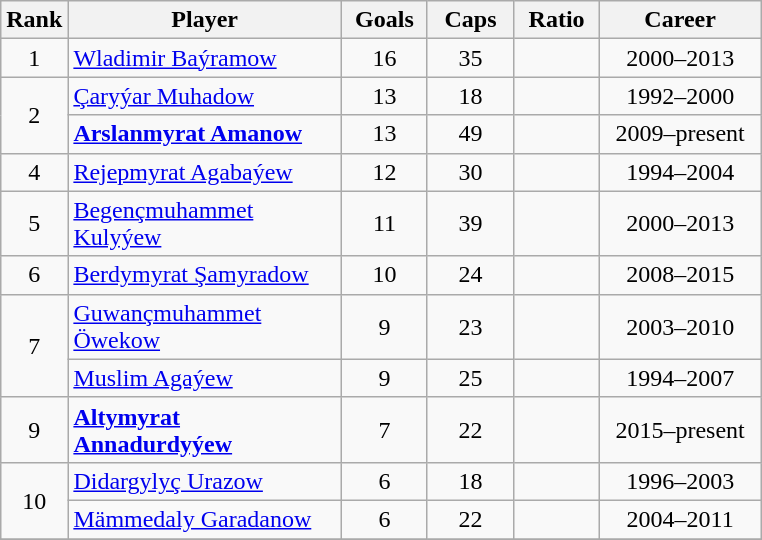<table class="wikitable sortable" style="text-align:center;">
<tr>
<th width=30px>Rank</th>
<th style="width:175px;">Player</th>
<th width=50px>Goals</th>
<th width=50px>Caps</th>
<th width=50px>Ratio</th>
<th style="width:100px;">Career</th>
</tr>
<tr>
<td>1</td>
<td style="text-align: left;"><a href='#'>Wladimir Baýramow</a></td>
<td>16</td>
<td>35</td>
<td></td>
<td>2000–2013</td>
</tr>
<tr>
<td rowspan=2>2</td>
<td style="text-align: left;"><a href='#'>Çaryýar Muhadow</a></td>
<td>13</td>
<td>18</td>
<td></td>
<td>1992–2000</td>
</tr>
<tr>
<td style="text-align: left;"><strong><a href='#'>Arslanmyrat Amanow</a></strong></td>
<td>13</td>
<td>49</td>
<td></td>
<td>2009–present</td>
</tr>
<tr>
<td>4</td>
<td style="text-align: left;"><a href='#'>Rejepmyrat Agabaýew</a></td>
<td>12</td>
<td>30</td>
<td></td>
<td>1994–2004</td>
</tr>
<tr>
<td>5</td>
<td style="text-align: left;"><a href='#'>Begençmuhammet Kulyýew</a></td>
<td>11</td>
<td>39</td>
<td></td>
<td>2000–2013</td>
</tr>
<tr>
<td>6</td>
<td style="text-align: left;"><a href='#'>Berdymyrat Şamyradow</a></td>
<td>10</td>
<td>24</td>
<td></td>
<td>2008–2015</td>
</tr>
<tr>
<td rowspan=2>7</td>
<td style="text-align: left;"><a href='#'>Guwançmuhammet Öwekow</a></td>
<td>9</td>
<td>23</td>
<td></td>
<td>2003–2010</td>
</tr>
<tr>
<td style="text-align: left;"><a href='#'>Muslim Agaýew</a></td>
<td>9</td>
<td>25</td>
<td></td>
<td>1994–2007</td>
</tr>
<tr>
<td>9</td>
<td style="text-align: left;"><strong><a href='#'>Altymyrat Annadurdyýew</a></strong></td>
<td>7</td>
<td>22</td>
<td></td>
<td>2015–present</td>
</tr>
<tr>
<td rowspan=2>10</td>
<td style="text-align: left;"><a href='#'>Didargylyç Urazow</a></td>
<td>6</td>
<td>18</td>
<td></td>
<td>1996–2003</td>
</tr>
<tr>
<td style="text-align: left;"><a href='#'>Mämmedaly Garadanow</a></td>
<td>6</td>
<td>22</td>
<td></td>
<td>2004–2011</td>
</tr>
<tr>
</tr>
</table>
